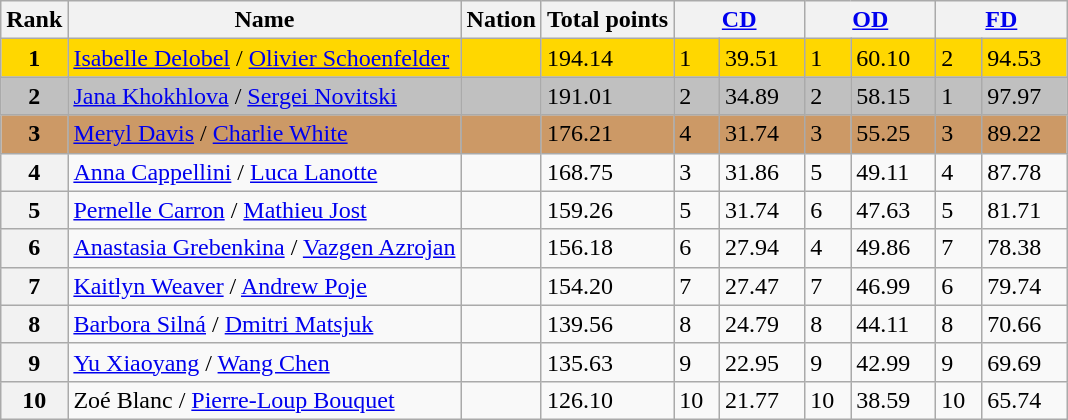<table class="wikitable">
<tr>
<th>Rank</th>
<th>Name</th>
<th>Nation</th>
<th>Total points</th>
<th colspan="2" width="80px"><a href='#'>CD</a></th>
<th colspan="2" width="80px"><a href='#'>OD</a></th>
<th colspan="2" width="80px"><a href='#'>FD</a></th>
</tr>
<tr bgcolor="gold">
<td align="center"><strong>1</strong></td>
<td><a href='#'>Isabelle Delobel</a> / <a href='#'>Olivier Schoenfelder</a></td>
<td></td>
<td>194.14</td>
<td>1</td>
<td>39.51</td>
<td>1</td>
<td>60.10</td>
<td>2</td>
<td>94.53</td>
</tr>
<tr bgcolor="silver">
<td align="center"><strong>2</strong></td>
<td><a href='#'>Jana Khokhlova</a> / <a href='#'>Sergei Novitski</a></td>
<td></td>
<td>191.01</td>
<td>2</td>
<td>34.89</td>
<td>2</td>
<td>58.15</td>
<td>1</td>
<td>97.97</td>
</tr>
<tr bgcolor="cc9966">
<td align="center"><strong>3</strong></td>
<td><a href='#'>Meryl Davis</a> / <a href='#'>Charlie White</a></td>
<td></td>
<td>176.21</td>
<td>4</td>
<td>31.74</td>
<td>3</td>
<td>55.25</td>
<td>3</td>
<td>89.22</td>
</tr>
<tr>
<th>4</th>
<td><a href='#'>Anna Cappellini</a> / <a href='#'>Luca Lanotte</a></td>
<td></td>
<td>168.75</td>
<td>3</td>
<td>31.86</td>
<td>5</td>
<td>49.11</td>
<td>4</td>
<td>87.78</td>
</tr>
<tr>
<th>5</th>
<td><a href='#'>Pernelle Carron</a> / <a href='#'>Mathieu Jost</a></td>
<td></td>
<td>159.26</td>
<td>5</td>
<td>31.74</td>
<td>6</td>
<td>47.63</td>
<td>5</td>
<td>81.71</td>
</tr>
<tr>
<th>6</th>
<td><a href='#'>Anastasia Grebenkina</a> / <a href='#'>Vazgen Azrojan</a></td>
<td></td>
<td>156.18</td>
<td>6</td>
<td>27.94</td>
<td>4</td>
<td>49.86</td>
<td>7</td>
<td>78.38</td>
</tr>
<tr>
<th>7</th>
<td><a href='#'>Kaitlyn Weaver</a> / <a href='#'>Andrew Poje</a></td>
<td></td>
<td>154.20</td>
<td>7</td>
<td>27.47</td>
<td>7</td>
<td>46.99</td>
<td>6</td>
<td>79.74</td>
</tr>
<tr>
<th>8</th>
<td><a href='#'>Barbora Silná</a> / <a href='#'>Dmitri Matsjuk</a></td>
<td></td>
<td>139.56</td>
<td>8</td>
<td>24.79</td>
<td>8</td>
<td>44.11</td>
<td>8</td>
<td>70.66</td>
</tr>
<tr>
<th>9</th>
<td><a href='#'>Yu Xiaoyang</a> / <a href='#'>Wang Chen</a></td>
<td></td>
<td>135.63</td>
<td>9</td>
<td>22.95</td>
<td>9</td>
<td>42.99</td>
<td>9</td>
<td>69.69</td>
</tr>
<tr>
<th>10</th>
<td>Zoé Blanc / <a href='#'>Pierre-Loup Bouquet</a></td>
<td></td>
<td>126.10</td>
<td>10</td>
<td>21.77</td>
<td>10</td>
<td>38.59</td>
<td>10</td>
<td>65.74</td>
</tr>
</table>
